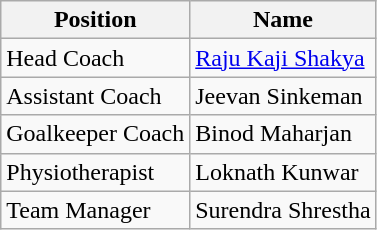<table class="wikitable" margin-left:1em;float:center">
<tr>
<th>Position</th>
<th>Name</th>
</tr>
<tr>
<td>Head Coach</td>
<td><a href='#'>Raju Kaji Shakya</a></td>
</tr>
<tr>
<td>Assistant Coach</td>
<td>Jeevan Sinkeman</td>
</tr>
<tr>
<td>Goalkeeper Coach</td>
<td>Binod Maharjan</td>
</tr>
<tr>
<td>Physiotherapist</td>
<td>Loknath Kunwar</td>
</tr>
<tr>
<td>Team Manager</td>
<td>Surendra Shrestha</td>
</tr>
</table>
